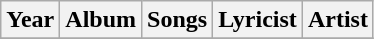<table class="wikitable sortable">
<tr>
<th>Year</th>
<th>Album</th>
<th>Songs</th>
<th>Lyricist</th>
<th>Artist</th>
</tr>
<tr>
</tr>
</table>
